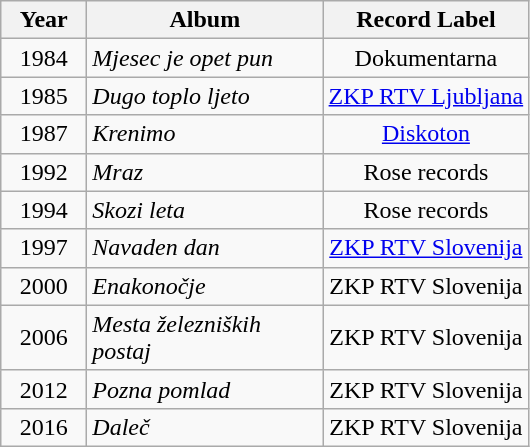<table class="wikitable" style="text-align:center;">
<tr>
<th width="50">Year</th>
<th width="150">Album</th>
<th width="130">Record Label</th>
</tr>
<tr>
<td>1984</td>
<td align="left"><em>Mjesec je opet pun</em></td>
<td>Dokumentarna</td>
</tr>
<tr>
<td>1985</td>
<td align="left"><em>Dugo toplo ljeto</em></td>
<td><a href='#'>ZKP RTV Ljubljana</a></td>
</tr>
<tr>
<td>1987</td>
<td align="left"><em>Krenimo</em></td>
<td><a href='#'>Diskoton</a></td>
</tr>
<tr>
<td>1992</td>
<td align="left"><em>Mraz</em></td>
<td>Rose records</td>
</tr>
<tr>
<td>1994</td>
<td align="left"><em>Skozi leta</em></td>
<td>Rose records</td>
</tr>
<tr>
<td>1997</td>
<td align="left"><em>Navaden dan</em></td>
<td><a href='#'>ZKP RTV Slovenija</a></td>
</tr>
<tr>
<td>2000</td>
<td align="left"><em>Enakonočje</em></td>
<td>ZKP RTV Slovenija</td>
</tr>
<tr>
<td>2006</td>
<td align="left"><em>Mesta železniških postaj</em></td>
<td>ZKP RTV Slovenija</td>
</tr>
<tr>
<td>2012</td>
<td align="left"><em>Pozna pomlad</em></td>
<td>ZKP RTV Slovenija</td>
</tr>
<tr>
<td>2016</td>
<td align="left"><em>Daleč</em></td>
<td>ZKP RTV Slovenija</td>
</tr>
</table>
